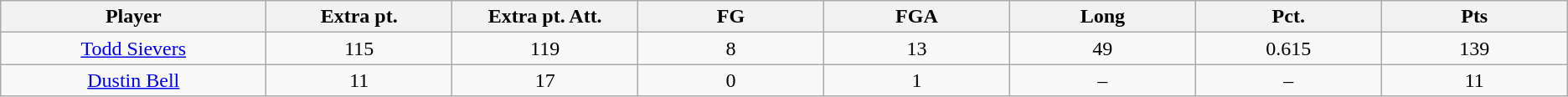<table class="wikitable sortable">
<tr>
<th bgcolor="#DDDDFF" width="10%">Player</th>
<th bgcolor="#DDDDFF" width="7%">Extra pt.</th>
<th bgcolor="#DDDDFF" width="7%">Extra pt. Att.</th>
<th bgcolor="#DDDDFF" width="7%">FG</th>
<th bgcolor="#DDDDFF" width="7%">FGA</th>
<th bgcolor="#DDDDFF" width="7%">Long</th>
<th bgcolor="#DDDDFF" width="7%">Pct.</th>
<th bgcolor="#DDDDFF" width="7%">Pts</th>
</tr>
<tr align="center">
<td><a href='#'>Todd Sievers</a></td>
<td>115</td>
<td>119</td>
<td>8</td>
<td>13</td>
<td>49</td>
<td>0.615</td>
<td>139</td>
</tr>
<tr align="center">
<td><a href='#'>Dustin Bell</a></td>
<td>11</td>
<td>17</td>
<td>0</td>
<td>1</td>
<td>–</td>
<td>–</td>
<td>11</td>
</tr>
</table>
